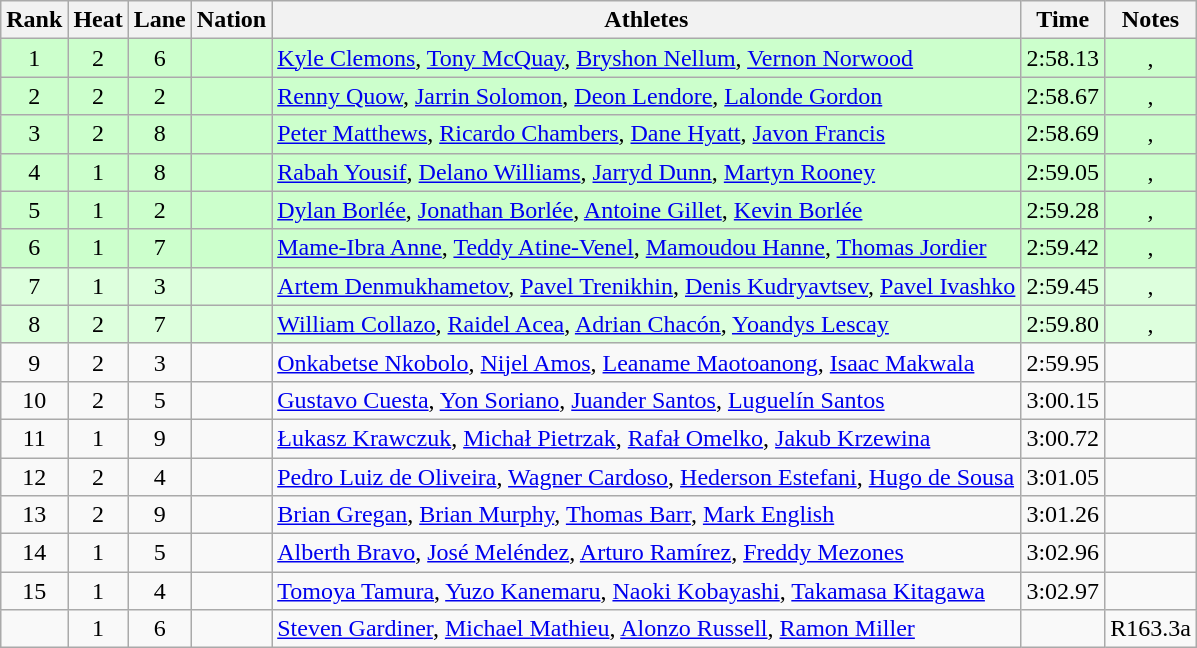<table class="wikitable sortable" style="text-align:center">
<tr>
<th>Rank</th>
<th>Heat</th>
<th>Lane</th>
<th>Nation</th>
<th>Athletes</th>
<th>Time</th>
<th>Notes</th>
</tr>
<tr bgcolor=ccffcc>
<td>1</td>
<td>2</td>
<td>6</td>
<td align=left></td>
<td align=left><a href='#'>Kyle Clemons</a>, <a href='#'>Tony McQuay</a>, <a href='#'>Bryshon Nellum</a>, <a href='#'>Vernon Norwood</a></td>
<td>2:58.13</td>
<td>, </td>
</tr>
<tr bgcolor=ccffcc>
<td>2</td>
<td>2</td>
<td>2</td>
<td align=left></td>
<td align=left><a href='#'>Renny Quow</a>, <a href='#'>Jarrin Solomon</a>, <a href='#'>Deon Lendore</a>, <a href='#'>Lalonde Gordon</a></td>
<td>2:58.67</td>
<td>, </td>
</tr>
<tr bgcolor=ccffcc>
<td>3</td>
<td>2</td>
<td>8</td>
<td align=left></td>
<td align=left><a href='#'>Peter Matthews</a>, <a href='#'>Ricardo Chambers</a>, <a href='#'>Dane Hyatt</a>, <a href='#'>Javon Francis</a></td>
<td>2:58.69</td>
<td>, </td>
</tr>
<tr bgcolor=ccffcc>
<td>4</td>
<td>1</td>
<td>8</td>
<td align=left></td>
<td align=left><a href='#'>Rabah Yousif</a>, <a href='#'>Delano Williams</a>, <a href='#'>Jarryd Dunn</a>, <a href='#'>Martyn Rooney</a></td>
<td>2:59.05</td>
<td>, </td>
</tr>
<tr bgcolor=ccffcc>
<td>5</td>
<td>1</td>
<td>2</td>
<td align=left></td>
<td align=left><a href='#'>Dylan Borlée</a>, <a href='#'>Jonathan Borlée</a>, <a href='#'>Antoine Gillet</a>, <a href='#'>Kevin Borlée</a></td>
<td>2:59.28</td>
<td>, </td>
</tr>
<tr bgcolor=ccffcc>
<td>6</td>
<td>1</td>
<td>7</td>
<td align=left></td>
<td align=left><a href='#'>Mame-Ibra Anne</a>, <a href='#'>Teddy Atine-Venel</a>, <a href='#'>Mamoudou Hanne</a>, <a href='#'>Thomas Jordier</a></td>
<td>2:59.42</td>
<td>, </td>
</tr>
<tr bgcolor=ddffdd>
<td>7</td>
<td>1</td>
<td>3</td>
<td align=left></td>
<td align=left><a href='#'>Artem Denmukhametov</a>, <a href='#'>Pavel Trenikhin</a>, <a href='#'>Denis Kudryavtsev</a>, <a href='#'>Pavel Ivashko</a></td>
<td>2:59.45</td>
<td>, </td>
</tr>
<tr bgcolor=ddffdd>
<td>8</td>
<td>2</td>
<td>7</td>
<td align=left></td>
<td align=left><a href='#'>William Collazo</a>, <a href='#'>Raidel Acea</a>, <a href='#'>Adrian Chacón</a>, <a href='#'>Yoandys Lescay</a></td>
<td>2:59.80</td>
<td>, </td>
</tr>
<tr>
<td>9</td>
<td>2</td>
<td>3</td>
<td align=left></td>
<td align=left><a href='#'>Onkabetse Nkobolo</a>, <a href='#'>Nijel Amos</a>, <a href='#'>Leaname Maotoanong</a>, <a href='#'>Isaac Makwala</a></td>
<td>2:59.95</td>
<td></td>
</tr>
<tr>
<td>10</td>
<td>2</td>
<td>5</td>
<td align=left></td>
<td align=left><a href='#'>Gustavo Cuesta</a>, <a href='#'>Yon Soriano</a>, <a href='#'>Juander Santos</a>, <a href='#'>Luguelín Santos</a></td>
<td>3:00.15</td>
<td></td>
</tr>
<tr>
<td>11</td>
<td>1</td>
<td>9</td>
<td align=left></td>
<td align=left><a href='#'>Łukasz Krawczuk</a>, <a href='#'>Michał Pietrzak</a>, <a href='#'>Rafał Omelko</a>, <a href='#'>Jakub Krzewina</a></td>
<td>3:00.72</td>
<td></td>
</tr>
<tr>
<td>12</td>
<td>2</td>
<td>4</td>
<td align=left></td>
<td align=left><a href='#'>Pedro Luiz de Oliveira</a>, <a href='#'>Wagner Cardoso</a>, <a href='#'>Hederson Estefani</a>, <a href='#'>Hugo de Sousa</a></td>
<td>3:01.05</td>
<td></td>
</tr>
<tr>
<td>13</td>
<td>2</td>
<td>9</td>
<td align=left></td>
<td align=left><a href='#'>Brian Gregan</a>, <a href='#'>Brian Murphy</a>, <a href='#'>Thomas Barr</a>, <a href='#'>Mark English</a></td>
<td>3:01.26</td>
<td></td>
</tr>
<tr>
<td>14</td>
<td>1</td>
<td>5</td>
<td align=left></td>
<td align=left><a href='#'>Alberth Bravo</a>, <a href='#'>José Meléndez</a>, <a href='#'>Arturo Ramírez</a>, <a href='#'>Freddy Mezones</a></td>
<td>3:02.96</td>
<td></td>
</tr>
<tr>
<td>15</td>
<td>1</td>
<td>4</td>
<td align=left></td>
<td align=left><a href='#'>Tomoya Tamura</a>, <a href='#'>Yuzo Kanemaru</a>, <a href='#'>Naoki Kobayashi</a>, <a href='#'>Takamasa Kitagawa</a></td>
<td>3:02.97</td>
<td></td>
</tr>
<tr>
<td></td>
<td>1</td>
<td>6</td>
<td align=left></td>
<td align=left><a href='#'>Steven Gardiner</a>, <a href='#'>Michael Mathieu</a>, <a href='#'>Alonzo Russell</a>, <a href='#'>Ramon Miller</a></td>
<td></td>
<td>R163.3a</td>
</tr>
</table>
